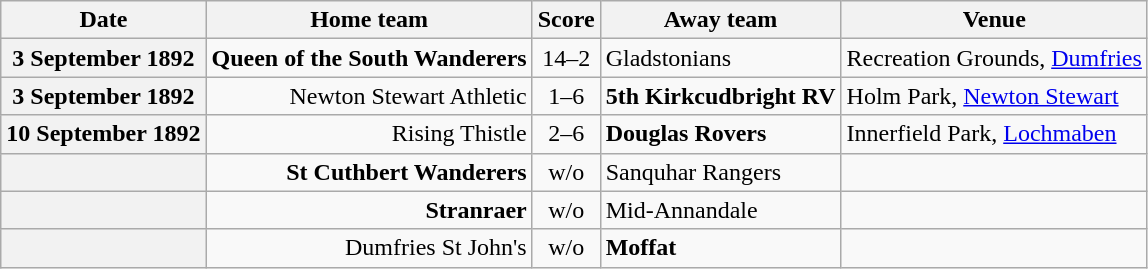<table class="wikitable football-result-list" style="max-width: 80em; text-align: center">
<tr>
<th scope="col">Date</th>
<th scope="col">Home team</th>
<th scope="col">Score</th>
<th scope="col">Away team</th>
<th scope="col">Venue</th>
</tr>
<tr>
<th scope="row">3 September 1892</th>
<td align=right><strong>Queen of the South Wanderers</strong></td>
<td>14–2</td>
<td align=left>Gladstonians</td>
<td align=left>Recreation Grounds, <a href='#'>Dumfries</a></td>
</tr>
<tr>
<th scope="row">3 September 1892</th>
<td align=right>Newton Stewart Athletic</td>
<td>1–6</td>
<td align=left><strong>5th Kirkcudbright RV</strong></td>
<td align=left>Holm Park, <a href='#'>Newton Stewart</a></td>
</tr>
<tr>
<th scope="row">10 September 1892</th>
<td align=right>Rising Thistle</td>
<td>2–6</td>
<td align=left><strong>Douglas Rovers</strong></td>
<td align=left>Innerfield Park, <a href='#'>Lochmaben</a></td>
</tr>
<tr>
<th scope="row"></th>
<td align=right><strong>St Cuthbert Wanderers</strong></td>
<td>w/o</td>
<td align=left>Sanquhar Rangers</td>
<td></td>
</tr>
<tr>
<th scope="row"></th>
<td align=right><strong>Stranraer</strong></td>
<td>w/o</td>
<td align=left>Mid-Annandale</td>
<td></td>
</tr>
<tr>
<th scope="row"></th>
<td align=right>Dumfries St John's</td>
<td>w/o</td>
<td align=left><strong>Moffat</strong></td>
<td></td>
</tr>
</table>
